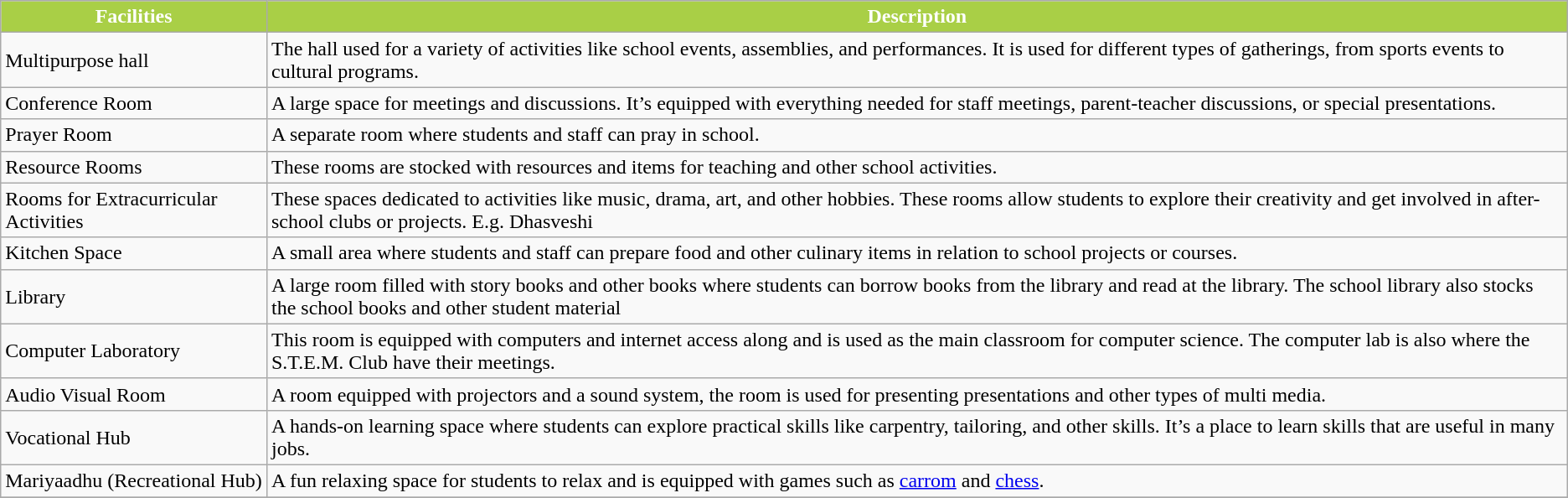<table class="wikitable">
<tr>
<th style="background:#a9cf46; color:white;">Facilities</th>
<th style="background:#a9cf46; color:white;">Description</th>
</tr>
<tr>
<td>Multipurpose hall</td>
<td>The hall used for a variety of activities like school events, assemblies, and performances. It is used for different types of gatherings, from sports events to cultural programs.</td>
</tr>
<tr>
<td>Conference Room </td>
<td>A large space for meetings and discussions. It’s equipped with everything needed for staff meetings, parent-teacher discussions, or special presentations.</td>
</tr>
<tr>
<td>Prayer Room</td>
<td>A separate room where students and staff can pray in school.</td>
</tr>
<tr>
<td>Resource Rooms</td>
<td>These rooms are stocked with resources and items for teaching and other school activities.</td>
</tr>
<tr>
<td>Rooms for Extracurricular Activities</td>
<td>These spaces dedicated to activities like music, drama, art, and other hobbies. These rooms allow students to explore their creativity and get involved in after-school clubs or projects. E.g. Dhasveshi</td>
</tr>
<tr>
<td>Kitchen Space</td>
<td>A small area where students and staff can prepare food and other culinary items in relation to school projects or courses.</td>
</tr>
<tr>
<td>Library</td>
<td>A large room filled with story books and other books where students can borrow books from the library and read at the library. The school library also stocks the school books and other student material</td>
</tr>
<tr>
<td>Computer Laboratory</td>
<td>This room is equipped with computers and internet access along and is used as the main classroom for computer science. The computer lab is also where the S.T.E.M. Club have their meetings.</td>
</tr>
<tr>
<td>Audio Visual Room</td>
<td>A room equipped with projectors and a sound system, the room is used for presenting presentations and other types of multi media.</td>
</tr>
<tr>
<td>Vocational Hub</td>
<td>A hands-on learning space where students can explore practical skills like carpentry, tailoring, and other skills. It’s a place to learn skills that are useful in many jobs.</td>
</tr>
<tr>
<td>Mariyaadhu (Recreational Hub)</td>
<td>A fun relaxing space for students to relax and is equipped with games such as <a href='#'>carrom</a> and <a href='#'>chess</a>.</td>
</tr>
<tr>
</tr>
</table>
